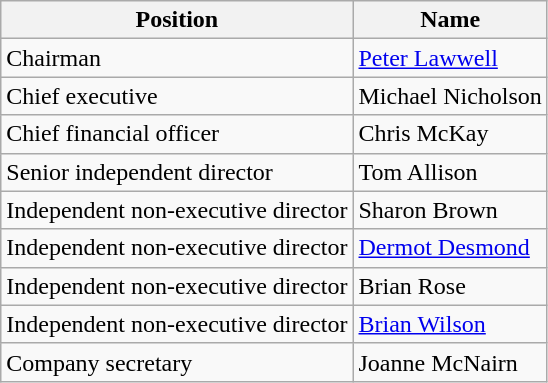<table class="wikitable">
<tr>
<th>Position</th>
<th>Name</th>
</tr>
<tr>
<td>Chairman</td>
<td><a href='#'>Peter Lawwell</a></td>
</tr>
<tr>
<td>Chief executive</td>
<td>Michael Nicholson</td>
</tr>
<tr>
<td>Chief financial officer</td>
<td>Chris McKay</td>
</tr>
<tr>
<td>Senior independent director</td>
<td>Tom Allison</td>
</tr>
<tr>
<td>Independent non-executive director</td>
<td>Sharon Brown</td>
</tr>
<tr>
<td>Independent non-executive director</td>
<td><a href='#'>Dermot Desmond</a></td>
</tr>
<tr>
<td>Independent non-executive director</td>
<td>Brian Rose</td>
</tr>
<tr>
<td>Independent non-executive director</td>
<td><a href='#'>Brian Wilson</a></td>
</tr>
<tr>
<td>Company secretary</td>
<td>Joanne McNairn</td>
</tr>
</table>
